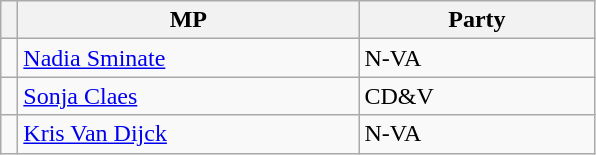<table class="sortable wikitable">
<tr>
<th class="unsortable"> </th>
<th style="width:220px;">MP</th>
<th style="width:150px;">Party</th>
</tr>
<tr>
<td></td>
<td><a href='#'>Nadia Sminate</a></td>
<td>N-VA</td>
</tr>
<tr>
<td></td>
<td><a href='#'>Sonja Claes</a></td>
<td>CD&V</td>
</tr>
<tr>
<td></td>
<td><a href='#'>Kris Van Dijck</a></td>
<td>N-VA</td>
</tr>
</table>
